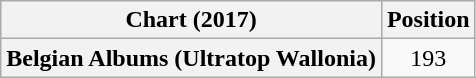<table class="wikitable plainrowheaders" style="text-align:center">
<tr>
<th scope="col">Chart (2017)</th>
<th scope="col">Position</th>
</tr>
<tr>
<th scope="row">Belgian Albums (Ultratop Wallonia)</th>
<td>193</td>
</tr>
</table>
